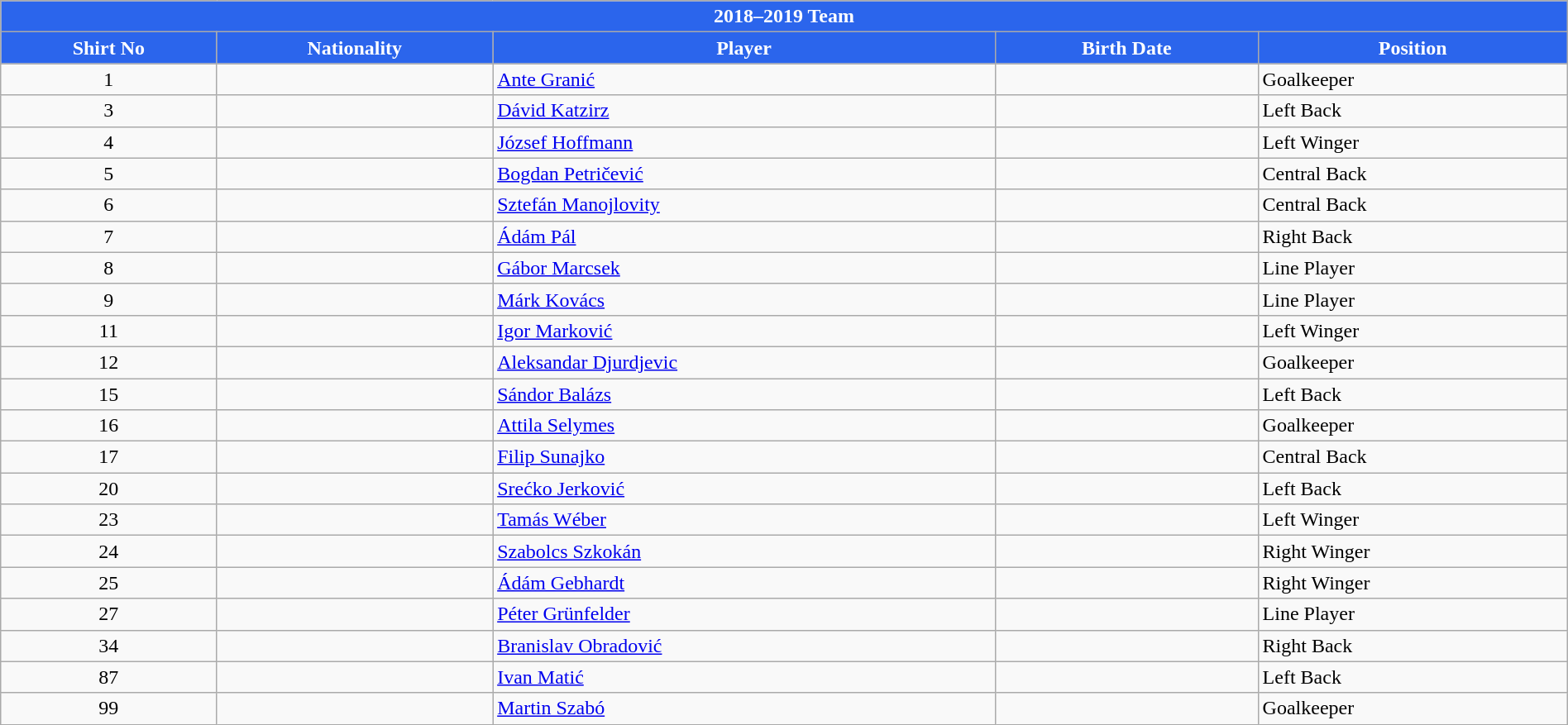<table class="wikitable collapsible collapsed" style="width:100%;">
<tr>
<th colspan=5 style="background-color:#2B65EC;color:#FFFFFF;text-align:center;"> <strong>2018–2019 Team</strong></th>
</tr>
<tr>
<th style="color:#FFFFFF; background:#2B65EC">Shirt No</th>
<th style="color:#FFFFFF; background:#2B65EC">Nationality</th>
<th style="color:#FFFFFF; background:#2B65EC">Player</th>
<th style="color:#FFFFFF; background:#2B65EC">Birth Date</th>
<th style="color:#FFFFFF; background:#2B65EC">Position</th>
</tr>
<tr>
<td align=center>1</td>
<td></td>
<td><a href='#'>Ante Granić</a></td>
<td></td>
<td>Goalkeeper</td>
</tr>
<tr>
<td align=center>3</td>
<td></td>
<td><a href='#'>Dávid Katzirz</a></td>
<td></td>
<td>Left Back</td>
</tr>
<tr>
<td align=center>4</td>
<td></td>
<td><a href='#'>József Hoffmann</a></td>
<td></td>
<td>Left Winger</td>
</tr>
<tr>
<td align=center>5</td>
<td></td>
<td><a href='#'>Bogdan Petričević</a></td>
<td></td>
<td>Central Back</td>
</tr>
<tr>
<td align=center>6</td>
<td></td>
<td><a href='#'>Sztefán Manojlovity</a></td>
<td></td>
<td>Central Back</td>
</tr>
<tr>
<td align=center>7</td>
<td></td>
<td><a href='#'>Ádám Pál</a></td>
<td></td>
<td>Right Back</td>
</tr>
<tr>
<td align=center>8</td>
<td></td>
<td><a href='#'>Gábor Marcsek</a></td>
<td></td>
<td>Line Player</td>
</tr>
<tr>
<td align=center>9</td>
<td></td>
<td><a href='#'>Márk Kovács</a></td>
<td></td>
<td>Line Player</td>
</tr>
<tr>
<td align=center>11</td>
<td></td>
<td><a href='#'>Igor Marković</a></td>
<td></td>
<td>Left Winger</td>
</tr>
<tr>
<td align=center>12</td>
<td></td>
<td><a href='#'>Aleksandar Djurdjevic</a></td>
<td></td>
<td>Goalkeeper</td>
</tr>
<tr>
<td align=center>15</td>
<td></td>
<td><a href='#'>Sándor Balázs</a></td>
<td></td>
<td>Left Back</td>
</tr>
<tr>
<td align=center>16</td>
<td></td>
<td><a href='#'>Attila Selymes</a></td>
<td></td>
<td>Goalkeeper</td>
</tr>
<tr>
<td align=center>17</td>
<td></td>
<td><a href='#'>Filip Sunajko</a></td>
<td></td>
<td>Central Back</td>
</tr>
<tr>
<td align=center>20</td>
<td></td>
<td><a href='#'>Srećko Jerković</a></td>
<td></td>
<td>Left Back</td>
</tr>
<tr>
<td align=center>23</td>
<td></td>
<td><a href='#'>Tamás Wéber</a></td>
<td></td>
<td>Left Winger</td>
</tr>
<tr>
<td align=center>24</td>
<td></td>
<td><a href='#'>Szabolcs Szkokán</a></td>
<td></td>
<td>Right Winger</td>
</tr>
<tr>
<td align=center>25</td>
<td></td>
<td><a href='#'>Ádám Gebhardt</a></td>
<td></td>
<td>Right Winger</td>
</tr>
<tr>
<td align=center>27</td>
<td></td>
<td><a href='#'>Péter Grünfelder</a></td>
<td></td>
<td>Line Player</td>
</tr>
<tr>
<td align=center>34</td>
<td></td>
<td><a href='#'>Branislav Obradović</a></td>
<td></td>
<td>Right Back</td>
</tr>
<tr>
<td align=center>87</td>
<td></td>
<td><a href='#'>Ivan Matić</a></td>
<td></td>
<td>Left Back</td>
</tr>
<tr>
<td align=center>99</td>
<td></td>
<td><a href='#'>Martin Szabó</a></td>
<td></td>
<td>Goalkeeper</td>
</tr>
</table>
